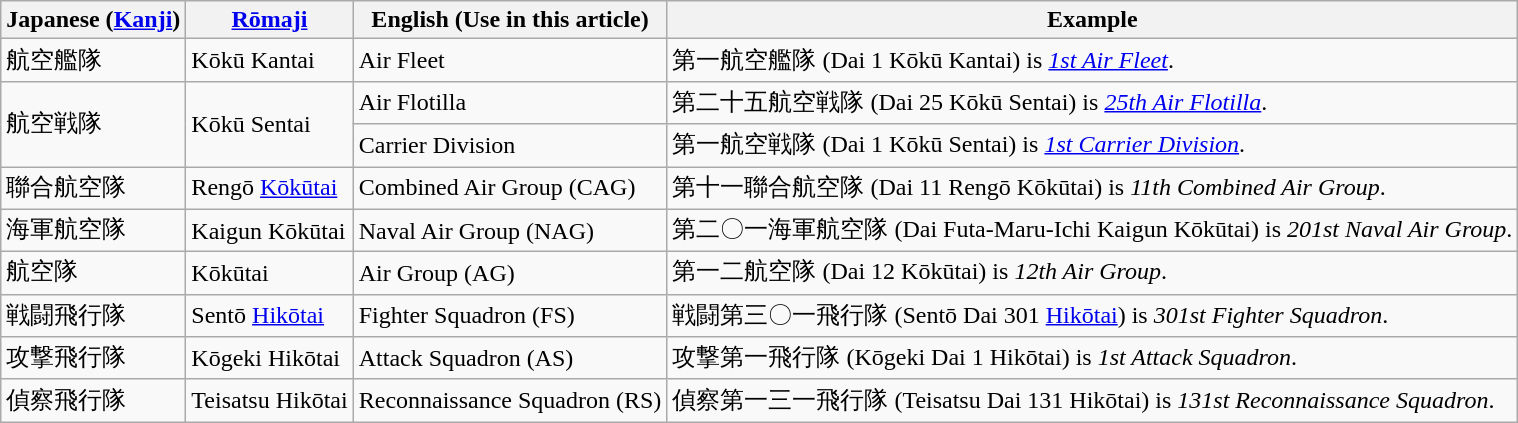<table class="wikitable">
<tr>
<th>Japanese (<a href='#'>Kanji</a>)</th>
<th><a href='#'>Rōmaji</a></th>
<th>English (Use in this article)</th>
<th>Example</th>
</tr>
<tr>
<td>航空艦隊</td>
<td>Kōkū Kantai</td>
<td>Air Fleet</td>
<td>第一航空艦隊 (Dai 1 Kōkū Kantai) is <em><a href='#'>1st Air Fleet</a></em>.</td>
</tr>
<tr>
<td rowspan="2">航空戦隊</td>
<td rowspan="2">Kōkū Sentai</td>
<td>Air Flotilla</td>
<td>第二十五航空戦隊 (Dai 25 Kōkū Sentai) is <em><a href='#'>25th Air Flotilla</a></em>.</td>
</tr>
<tr>
<td>Carrier Division</td>
<td>第一航空戦隊 (Dai 1 Kōkū Sentai) is <em><a href='#'>1st Carrier Division</a></em>.</td>
</tr>
<tr>
<td>聯合航空隊</td>
<td>Rengō <a href='#'>Kōkūtai</a></td>
<td>Combined Air Group (CAG)</td>
<td>第十一聯合航空隊 (Dai 11 Rengō Kōkūtai) is <em>11th Combined Air Group</em>.</td>
</tr>
<tr>
<td>海軍航空隊</td>
<td>Kaigun Kōkūtai</td>
<td>Naval Air Group (NAG)</td>
<td>第二〇一海軍航空隊 (Dai Futa-Maru-Ichi Kaigun Kōkūtai) is <em>201st Naval Air Group</em>.</td>
</tr>
<tr>
<td>航空隊</td>
<td>Kōkūtai</td>
<td>Air Group (AG)</td>
<td>第一二航空隊 (Dai 12 Kōkūtai) is <em>12th Air Group</em>.</td>
</tr>
<tr>
<td>戦闘飛行隊</td>
<td>Sentō <a href='#'>Hikōtai</a></td>
<td>Fighter Squadron (FS)</td>
<td>戦闘第三〇一飛行隊 (Sentō Dai 301 <a href='#'>Hikōtai</a>) is <em>301st Fighter Squadron</em>.</td>
</tr>
<tr>
<td>攻撃飛行隊</td>
<td>Kōgeki Hikōtai</td>
<td>Attack Squadron (AS)</td>
<td>攻撃第一飛行隊 (Kōgeki Dai 1 Hikōtai) is <em>1st Attack Squadron</em>.</td>
</tr>
<tr>
<td>偵察飛行隊</td>
<td>Teisatsu Hikōtai</td>
<td>Reconnaissance Squadron (RS)</td>
<td>偵察第一三一飛行隊 (Teisatsu Dai 131 Hikōtai) is <em>131st Reconnaissance Squadron</em>.</td>
</tr>
</table>
